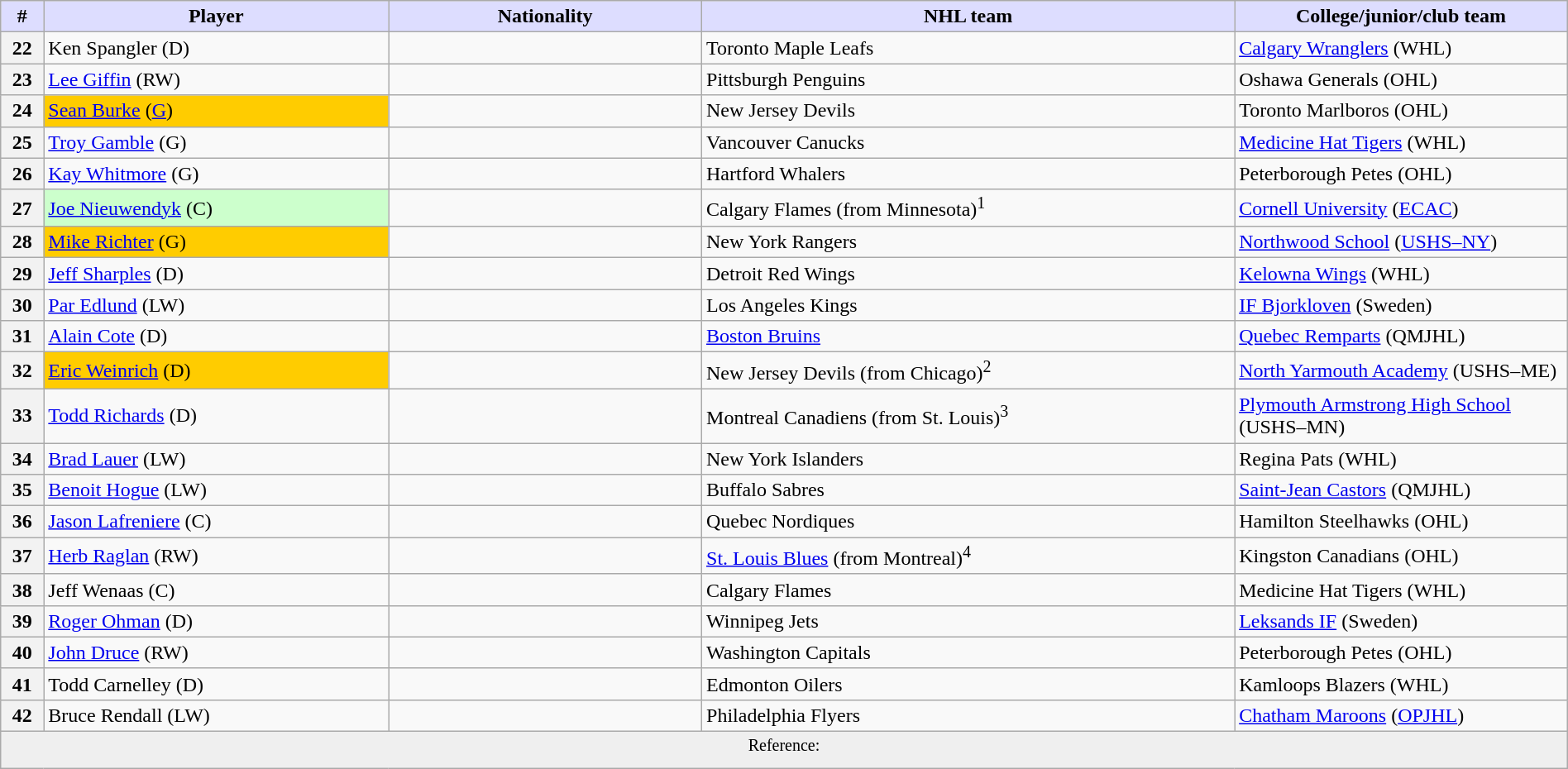<table class="wikitable" style="width: 100%">
<tr>
<th style="background:#ddf; width:2.75%;">#</th>
<th style="background:#ddf; width:22.0%;">Player</th>
<th style="background:#ddf; width:20.0%;">Nationality</th>
<th style="background:#ddf; width:34.0%;">NHL team</th>
<th style="background:#ddf; width:100.0%;">College/junior/club team</th>
</tr>
<tr>
<th>22</th>
<td>Ken Spangler (D)</td>
<td></td>
<td>Toronto Maple Leafs</td>
<td><a href='#'>Calgary Wranglers</a> (WHL)</td>
</tr>
<tr>
<th>23</th>
<td><a href='#'>Lee Giffin</a> (RW)</td>
<td></td>
<td>Pittsburgh Penguins</td>
<td>Oshawa Generals (OHL)</td>
</tr>
<tr>
<th>24</th>
<td bgcolor="#FFCC00"><a href='#'>Sean Burke</a> (<a href='#'>G</a>)</td>
<td></td>
<td>New Jersey Devils</td>
<td>Toronto Marlboros (OHL)</td>
</tr>
<tr>
<th>25</th>
<td><a href='#'>Troy Gamble</a> (G)</td>
<td></td>
<td>Vancouver Canucks</td>
<td><a href='#'>Medicine Hat Tigers</a> (WHL)</td>
</tr>
<tr>
<th>26</th>
<td><a href='#'>Kay Whitmore</a> (G)</td>
<td></td>
<td>Hartford Whalers</td>
<td>Peterborough Petes (OHL)</td>
</tr>
<tr>
<th>27</th>
<td bgcolor="#CCFFCC"><a href='#'>Joe Nieuwendyk</a> (C)</td>
<td></td>
<td>Calgary Flames (from Minnesota)<sup>1</sup></td>
<td><a href='#'>Cornell University</a> (<a href='#'>ECAC</a>)</td>
</tr>
<tr>
<th>28</th>
<td bgcolor="#FFCC00"><a href='#'>Mike Richter</a> (G)</td>
<td></td>
<td>New York Rangers</td>
<td><a href='#'>Northwood School</a> (<a href='#'>USHS–NY</a>)</td>
</tr>
<tr>
<th>29</th>
<td><a href='#'>Jeff Sharples</a> (D)</td>
<td></td>
<td>Detroit Red Wings</td>
<td><a href='#'>Kelowna Wings</a> (WHL)</td>
</tr>
<tr>
<th>30</th>
<td><a href='#'>Par Edlund</a> (LW)</td>
<td></td>
<td>Los Angeles Kings</td>
<td><a href='#'>IF Bjorkloven</a> (Sweden)</td>
</tr>
<tr>
<th>31</th>
<td><a href='#'>Alain Cote</a> (D)</td>
<td></td>
<td><a href='#'>Boston Bruins</a></td>
<td><a href='#'>Quebec Remparts</a> (QMJHL)</td>
</tr>
<tr>
<th>32</th>
<td style="background:#fc0;"><a href='#'>Eric Weinrich</a> (D)</td>
<td></td>
<td>New Jersey Devils (from Chicago)<sup>2</sup></td>
<td><a href='#'>North Yarmouth Academy</a> (USHS–ME)</td>
</tr>
<tr>
<th>33</th>
<td><a href='#'>Todd Richards</a> (D)</td>
<td></td>
<td>Montreal Canadiens (from St. Louis)<sup>3</sup></td>
<td><a href='#'>Plymouth Armstrong High School</a> (USHS–MN)</td>
</tr>
<tr>
<th>34</th>
<td><a href='#'>Brad Lauer</a> (LW)</td>
<td></td>
<td>New York Islanders</td>
<td>Regina Pats (WHL)</td>
</tr>
<tr>
<th>35</th>
<td><a href='#'>Benoit Hogue</a> (LW)</td>
<td></td>
<td>Buffalo Sabres</td>
<td><a href='#'>Saint-Jean Castors</a> (QMJHL)</td>
</tr>
<tr>
<th>36</th>
<td><a href='#'>Jason Lafreniere</a> (C)</td>
<td></td>
<td>Quebec Nordiques</td>
<td>Hamilton Steelhawks (OHL)</td>
</tr>
<tr>
<th>37</th>
<td><a href='#'>Herb Raglan</a> (RW)</td>
<td></td>
<td><a href='#'>St. Louis Blues</a> (from Montreal)<sup>4</sup></td>
<td>Kingston Canadians (OHL)</td>
</tr>
<tr>
<th>38</th>
<td>Jeff Wenaas (C)</td>
<td></td>
<td>Calgary Flames</td>
<td>Medicine Hat Tigers (WHL)</td>
</tr>
<tr>
<th>39</th>
<td><a href='#'>Roger Ohman</a> (D)</td>
<td></td>
<td>Winnipeg Jets</td>
<td><a href='#'>Leksands IF</a> (Sweden)</td>
</tr>
<tr>
<th>40</th>
<td><a href='#'>John Druce</a> (RW)</td>
<td></td>
<td>Washington Capitals</td>
<td>Peterborough Petes (OHL)</td>
</tr>
<tr>
<th>41</th>
<td>Todd Carnelley (D)</td>
<td></td>
<td>Edmonton Oilers</td>
<td>Kamloops Blazers (WHL)</td>
</tr>
<tr>
<th>42</th>
<td>Bruce Rendall (LW)</td>
<td></td>
<td>Philadelphia Flyers</td>
<td><a href='#'>Chatham Maroons</a> (<a href='#'>OPJHL</a>)</td>
</tr>
<tr>
<td align=center colspan="6" bgcolor="#efefef"><sup>Reference:  </sup></td>
</tr>
</table>
